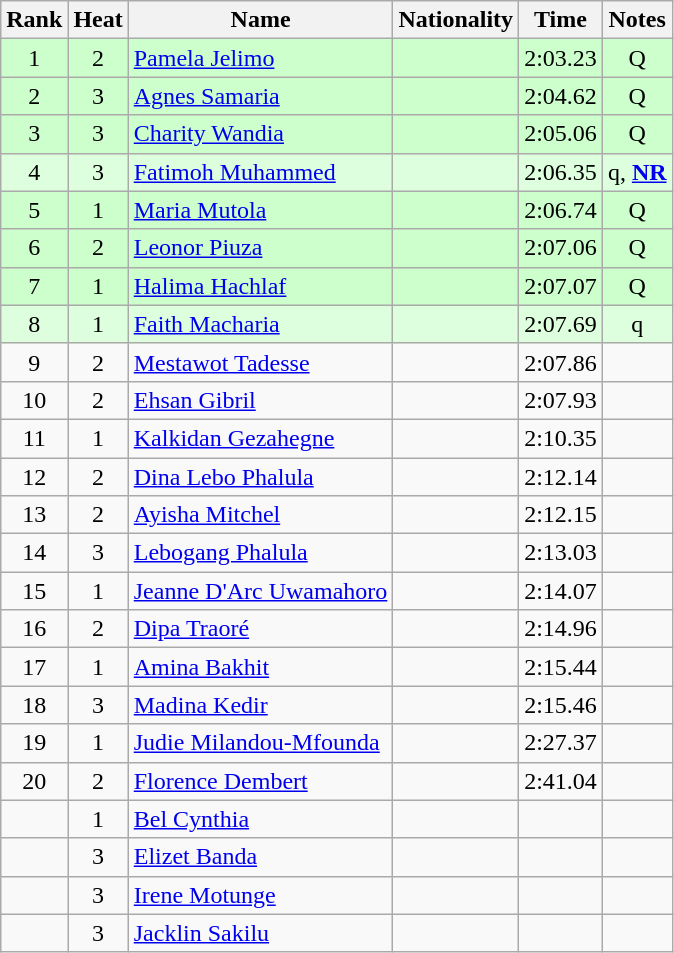<table class="wikitable sortable" style="text-align:center">
<tr>
<th>Rank</th>
<th>Heat</th>
<th>Name</th>
<th>Nationality</th>
<th>Time</th>
<th>Notes</th>
</tr>
<tr bgcolor=ccffcc>
<td>1</td>
<td>2</td>
<td align=left><a href='#'>Pamela Jelimo</a></td>
<td align=left></td>
<td>2:03.23</td>
<td>Q</td>
</tr>
<tr bgcolor=ccffcc>
<td>2</td>
<td>3</td>
<td align=left><a href='#'>Agnes Samaria</a></td>
<td align=left></td>
<td>2:04.62</td>
<td>Q</td>
</tr>
<tr bgcolor=ccffcc>
<td>3</td>
<td>3</td>
<td align=left><a href='#'>Charity Wandia</a></td>
<td align=left></td>
<td>2:05.06</td>
<td>Q</td>
</tr>
<tr bgcolor=ddffdd>
<td>4</td>
<td>3</td>
<td align=left><a href='#'>Fatimoh Muhammed</a></td>
<td align=left></td>
<td>2:06.35</td>
<td>q, <strong><a href='#'>NR</a></strong></td>
</tr>
<tr bgcolor=ccffcc>
<td>5</td>
<td>1</td>
<td align=left><a href='#'>Maria Mutola</a></td>
<td align=left></td>
<td>2:06.74</td>
<td>Q</td>
</tr>
<tr bgcolor=ccffcc>
<td>6</td>
<td>2</td>
<td align=left><a href='#'>Leonor Piuza</a></td>
<td align=left></td>
<td>2:07.06</td>
<td>Q</td>
</tr>
<tr bgcolor=ccffcc>
<td>7</td>
<td>1</td>
<td align=left><a href='#'>Halima Hachlaf</a></td>
<td align=left></td>
<td>2:07.07</td>
<td>Q</td>
</tr>
<tr bgcolor=ddffdd>
<td>8</td>
<td>1</td>
<td align=left><a href='#'>Faith Macharia</a></td>
<td align=left></td>
<td>2:07.69</td>
<td>q</td>
</tr>
<tr>
<td>9</td>
<td>2</td>
<td align=left><a href='#'>Mestawot Tadesse</a></td>
<td align=left></td>
<td>2:07.86</td>
<td></td>
</tr>
<tr>
<td>10</td>
<td>2</td>
<td align=left><a href='#'>Ehsan Gibril</a></td>
<td align=left></td>
<td>2:07.93</td>
<td></td>
</tr>
<tr>
<td>11</td>
<td>1</td>
<td align=left><a href='#'>Kalkidan Gezahegne</a></td>
<td align=left></td>
<td>2:10.35</td>
<td></td>
</tr>
<tr>
<td>12</td>
<td>2</td>
<td align=left><a href='#'>Dina Lebo Phalula</a></td>
<td align=left></td>
<td>2:12.14</td>
<td></td>
</tr>
<tr>
<td>13</td>
<td>2</td>
<td align=left><a href='#'>Ayisha Mitchel</a></td>
<td align=left></td>
<td>2:12.15</td>
<td></td>
</tr>
<tr>
<td>14</td>
<td>3</td>
<td align=left><a href='#'>Lebogang Phalula</a></td>
<td align=left></td>
<td>2:13.03</td>
<td></td>
</tr>
<tr>
<td>15</td>
<td>1</td>
<td align=left><a href='#'>Jeanne D'Arc Uwamahoro</a></td>
<td align=left></td>
<td>2:14.07</td>
<td></td>
</tr>
<tr>
<td>16</td>
<td>2</td>
<td align=left><a href='#'>Dipa Traoré</a></td>
<td align=left></td>
<td>2:14.96</td>
<td></td>
</tr>
<tr>
<td>17</td>
<td>1</td>
<td align=left><a href='#'>Amina Bakhit</a></td>
<td align=left></td>
<td>2:15.44</td>
<td></td>
</tr>
<tr>
<td>18</td>
<td>3</td>
<td align=left><a href='#'>Madina Kedir</a></td>
<td align=left></td>
<td>2:15.46</td>
<td></td>
</tr>
<tr>
<td>19</td>
<td>1</td>
<td align=left><a href='#'>Judie Milandou-Mfounda</a></td>
<td align=left></td>
<td>2:27.37</td>
<td></td>
</tr>
<tr>
<td>20</td>
<td>2</td>
<td align=left><a href='#'>Florence Dembert</a></td>
<td align=left></td>
<td>2:41.04</td>
<td></td>
</tr>
<tr>
<td></td>
<td>1</td>
<td align=left><a href='#'>Bel Cynthia</a></td>
<td align=left></td>
<td></td>
<td></td>
</tr>
<tr>
<td></td>
<td>3</td>
<td align=left><a href='#'>Elizet Banda</a></td>
<td align=left></td>
<td></td>
<td></td>
</tr>
<tr>
<td></td>
<td>3</td>
<td align=left><a href='#'>Irene Motunge</a></td>
<td align=left></td>
<td></td>
<td></td>
</tr>
<tr>
<td></td>
<td>3</td>
<td align=left><a href='#'>Jacklin Sakilu</a></td>
<td align=left></td>
<td></td>
<td></td>
</tr>
</table>
